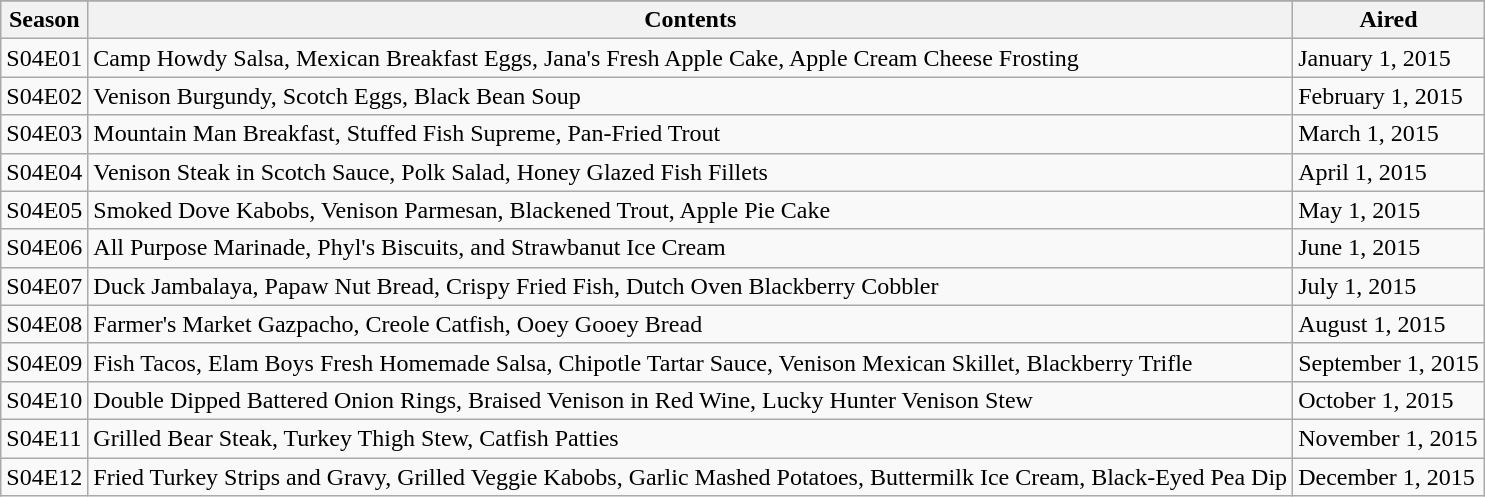<table class="wikitable">
<tr>
</tr>
<tr>
<th>Season</th>
<th>Contents</th>
<th>Aired</th>
</tr>
<tr>
<td>S04E01</td>
<td>Camp Howdy Salsa, Mexican Breakfast Eggs, Jana's Fresh Apple Cake, Apple Cream Cheese Frosting</td>
<td>January 1, 2015</td>
</tr>
<tr>
<td>S04E02</td>
<td>Venison Burgundy, Scotch Eggs, Black Bean Soup</td>
<td>February 1, 2015</td>
</tr>
<tr>
<td>S04E03</td>
<td>Mountain Man Breakfast, Stuffed Fish Supreme, Pan-Fried Trout</td>
<td>March 1, 2015</td>
</tr>
<tr>
<td>S04E04</td>
<td>Venison Steak in Scotch Sauce, Polk Salad, Honey Glazed Fish Fillets</td>
<td>April 1, 2015</td>
</tr>
<tr>
<td>S04E05</td>
<td>Smoked Dove Kabobs, Venison Parmesan, Blackened Trout, Apple Pie Cake</td>
<td>May 1, 2015</td>
</tr>
<tr>
<td>S04E06</td>
<td>All Purpose Marinade, Phyl's Biscuits, and Strawbanut Ice Cream</td>
<td>June 1, 2015</td>
</tr>
<tr>
<td>S04E07</td>
<td>Duck Jambalaya, Papaw Nut Bread, Crispy Fried Fish, Dutch Oven Blackberry Cobbler</td>
<td>July 1, 2015</td>
</tr>
<tr>
<td>S04E08</td>
<td>Farmer's Market Gazpacho, Creole Catfish, Ooey Gooey Bread</td>
<td>August 1, 2015</td>
</tr>
<tr>
<td>S04E09</td>
<td>Fish Tacos, Elam Boys Fresh Homemade Salsa, Chipotle Tartar Sauce, Venison Mexican Skillet, Blackberry Trifle</td>
<td>September 1, 2015</td>
</tr>
<tr>
<td>S04E10</td>
<td>Double Dipped Battered Onion Rings, Braised Venison in Red Wine, Lucky Hunter Venison Stew</td>
<td>October 1, 2015</td>
</tr>
<tr>
<td>S04E11</td>
<td>Grilled Bear Steak, Turkey Thigh Stew, Catfish Patties</td>
<td>November 1, 2015</td>
</tr>
<tr>
<td>S04E12</td>
<td>Fried Turkey Strips and Gravy, Grilled Veggie Kabobs, Garlic Mashed Potatoes, Buttermilk Ice Cream, Black-Eyed Pea Dip</td>
<td>December 1, 2015</td>
</tr>
</table>
